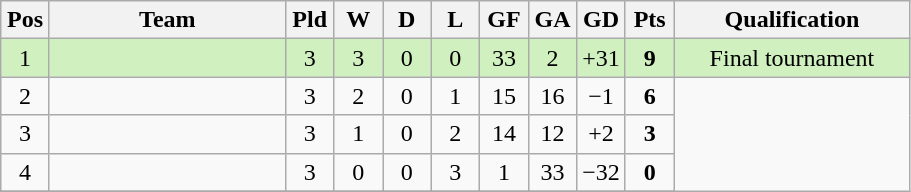<table class="wikitable" border="1" style="text-align: center;">
<tr>
<th width="25"><abbr>Pos</abbr></th>
<th width="150">Team</th>
<th width="25"><abbr>Pld</abbr></th>
<th width="25"><abbr>W</abbr></th>
<th width="25"><abbr>D</abbr></th>
<th width="25"><abbr>L</abbr></th>
<th width="25"><abbr>GF</abbr></th>
<th width="25"><abbr>GA</abbr></th>
<th width="25"><abbr>GD</abbr></th>
<th width="25"><abbr>Pts</abbr></th>
<th width="150">Qualification</th>
</tr>
<tr bgcolor= #D0F0C0>
<td>1</td>
<td align="left"></td>
<td>3</td>
<td>3</td>
<td>0</td>
<td>0</td>
<td>33</td>
<td>2</td>
<td>+31</td>
<td><strong>9</strong></td>
<td>Final tournament</td>
</tr>
<tr>
<td>2</td>
<td align="left"></td>
<td>3</td>
<td>2</td>
<td>0</td>
<td>1</td>
<td>15</td>
<td>16</td>
<td>−1</td>
<td><strong>6</strong></td>
</tr>
<tr>
<td>3</td>
<td align="left"></td>
<td>3</td>
<td>1</td>
<td>0</td>
<td>2</td>
<td>14</td>
<td>12</td>
<td>+2</td>
<td><strong>3</strong></td>
</tr>
<tr>
<td>4</td>
<td align="left"></td>
<td>3</td>
<td>0</td>
<td>0</td>
<td>3</td>
<td>1</td>
<td>33</td>
<td>−32</td>
<td><strong>0</strong></td>
</tr>
<tr>
</tr>
</table>
